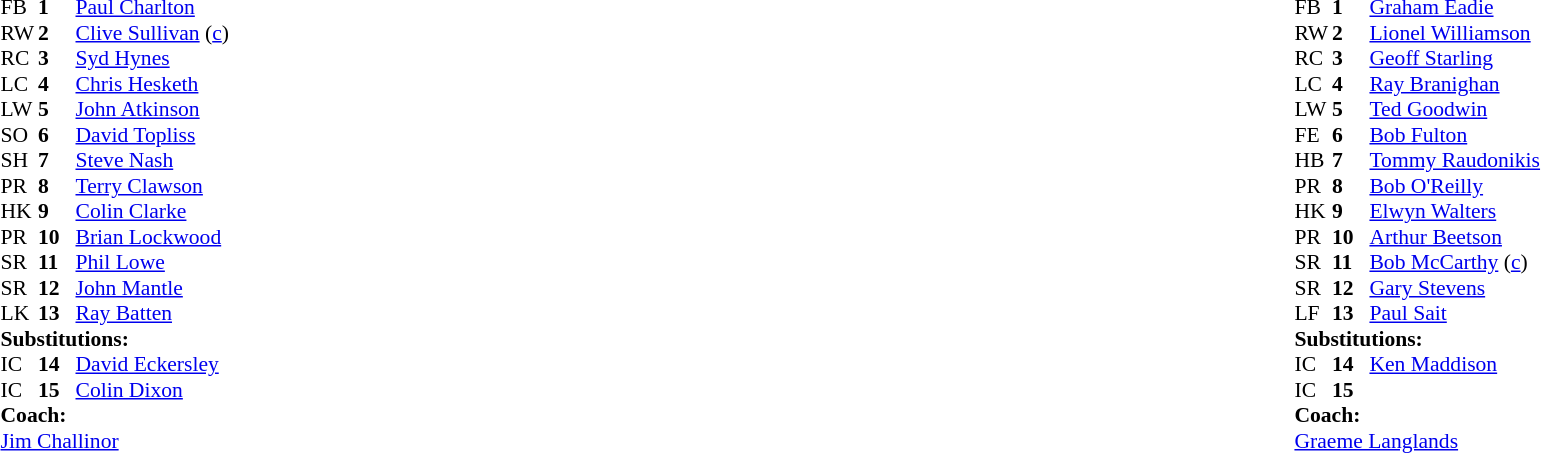<table width="100%">
<tr>
<td valign="top" width="50%"><br><table style="font-size: 90%" cellspacing="0" cellpadding="0">
<tr>
<th width="25"></th>
<th width="25"></th>
</tr>
<tr>
<td>FB</td>
<td><strong>1</strong></td>
<td><a href='#'>Paul Charlton</a></td>
</tr>
<tr>
<td>RW</td>
<td><strong>2</strong></td>
<td><a href='#'>Clive Sullivan</a> (<a href='#'>c</a>)</td>
</tr>
<tr>
<td>RC</td>
<td><strong>3</strong></td>
<td><a href='#'>Syd Hynes</a></td>
</tr>
<tr>
<td>LC</td>
<td><strong>4</strong></td>
<td><a href='#'>Chris Hesketh</a></td>
</tr>
<tr>
<td>LW</td>
<td><strong>5</strong></td>
<td><a href='#'>John Atkinson</a></td>
</tr>
<tr>
<td>SO</td>
<td><strong>6</strong></td>
<td><a href='#'>David Topliss</a></td>
</tr>
<tr>
<td>SH</td>
<td><strong>7</strong></td>
<td><a href='#'>Steve Nash</a></td>
</tr>
<tr>
<td>PR</td>
<td><strong>8</strong></td>
<td><a href='#'>Terry Clawson</a></td>
</tr>
<tr>
<td>HK</td>
<td><strong>9</strong></td>
<td><a href='#'>Colin Clarke</a></td>
</tr>
<tr>
<td>PR</td>
<td><strong>10</strong></td>
<td><a href='#'>Brian Lockwood</a></td>
</tr>
<tr>
<td>SR</td>
<td><strong>11</strong></td>
<td><a href='#'>Phil Lowe</a></td>
</tr>
<tr>
<td>SR</td>
<td><strong>12</strong></td>
<td><a href='#'>John Mantle</a></td>
</tr>
<tr>
<td>LK</td>
<td><strong>13</strong></td>
<td><a href='#'>Ray Batten</a></td>
</tr>
<tr>
<td colspan=3><strong>Substitutions:</strong></td>
</tr>
<tr>
<td>IC</td>
<td><strong>14</strong></td>
<td><a href='#'>David Eckersley</a></td>
</tr>
<tr>
<td>IC</td>
<td><strong>15</strong></td>
<td><a href='#'>Colin Dixon</a></td>
</tr>
<tr>
<td colspan=3><strong>Coach:</strong></td>
</tr>
<tr>
<td colspan="4"> <a href='#'>Jim Challinor</a></td>
</tr>
</table>
</td>
<td valign="top" width="50%"><br><table style="font-size: 90%" cellspacing="0" cellpadding="0" align="center">
<tr>
<th width="25"></th>
<th width="25"></th>
</tr>
<tr>
<td>FB</td>
<td><strong>1</strong></td>
<td><a href='#'>Graham Eadie</a></td>
</tr>
<tr>
<td>RW</td>
<td><strong>2</strong></td>
<td><a href='#'>Lionel Williamson</a></td>
</tr>
<tr>
<td>RC</td>
<td><strong>3</strong></td>
<td><a href='#'>Geoff Starling</a></td>
</tr>
<tr>
<td>LC</td>
<td><strong>4</strong></td>
<td><a href='#'>Ray Branighan</a></td>
</tr>
<tr>
<td>LW</td>
<td><strong>5</strong></td>
<td><a href='#'>Ted Goodwin</a></td>
</tr>
<tr>
<td>FE</td>
<td><strong>6</strong></td>
<td><a href='#'>Bob Fulton</a></td>
</tr>
<tr>
<td>HB</td>
<td><strong>7</strong></td>
<td><a href='#'>Tommy Raudonikis</a></td>
</tr>
<tr>
<td>PR</td>
<td><strong>8</strong></td>
<td><a href='#'>Bob O'Reilly</a></td>
</tr>
<tr>
<td>HK</td>
<td><strong>9</strong></td>
<td><a href='#'>Elwyn Walters</a></td>
</tr>
<tr>
<td>PR</td>
<td><strong>10</strong></td>
<td><a href='#'>Arthur Beetson</a></td>
</tr>
<tr>
<td>SR</td>
<td><strong>11</strong></td>
<td><a href='#'>Bob McCarthy</a> (<a href='#'>c</a>)</td>
</tr>
<tr>
<td>SR</td>
<td><strong>12</strong></td>
<td><a href='#'>Gary Stevens</a></td>
</tr>
<tr>
<td>LF</td>
<td><strong>13</strong></td>
<td><a href='#'>Paul Sait</a></td>
</tr>
<tr>
<td colspan=3><strong>Substitutions:</strong></td>
</tr>
<tr>
<td>IC</td>
<td><strong>14</strong></td>
<td><a href='#'>Ken Maddison</a></td>
</tr>
<tr>
<td>IC</td>
<td><strong>15</strong></td>
<td></td>
</tr>
<tr>
<td colspan=3><strong>Coach:</strong></td>
</tr>
<tr>
<td colspan="4"> <a href='#'>Graeme Langlands</a></td>
</tr>
</table>
</td>
</tr>
</table>
